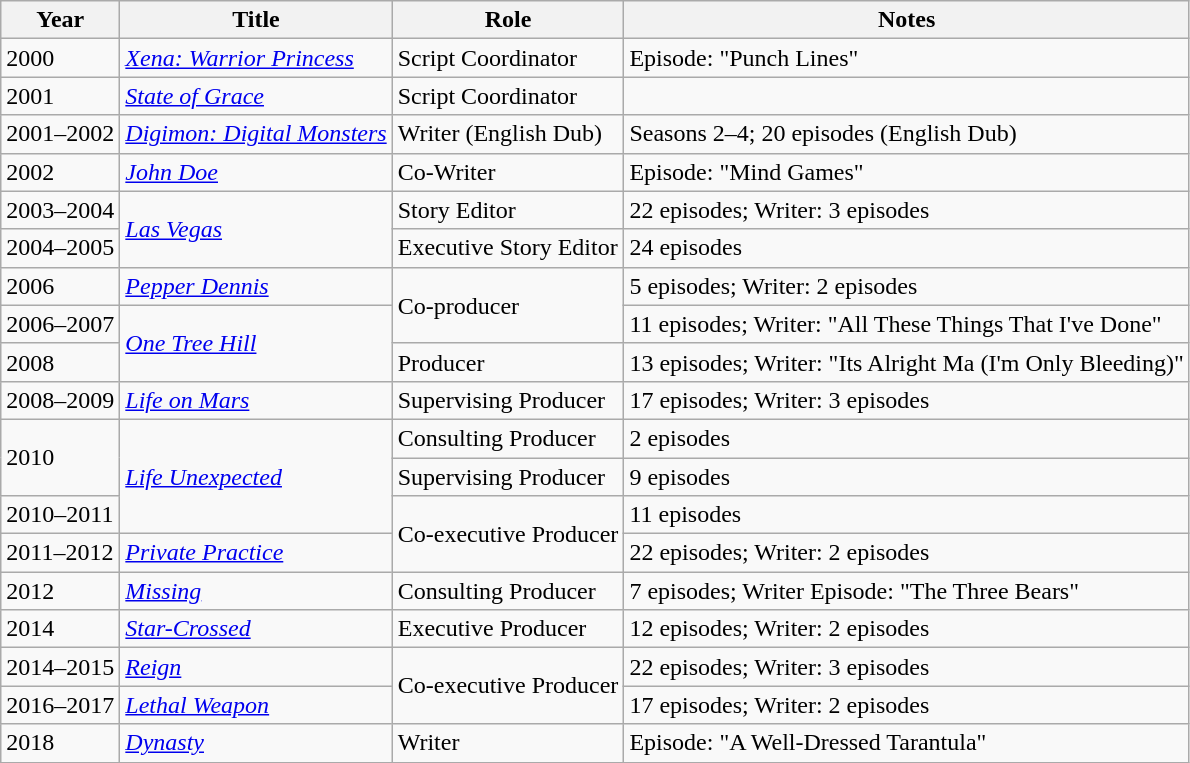<table class="wikitable">
<tr>
<th>Year</th>
<th>Title</th>
<th>Role</th>
<th>Notes</th>
</tr>
<tr>
<td>2000</td>
<td><em><a href='#'>Xena: Warrior Princess</a></em></td>
<td>Script Coordinator</td>
<td>Episode: "Punch Lines"</td>
</tr>
<tr>
<td>2001</td>
<td><em><a href='#'>State of Grace</a></em></td>
<td>Script Coordinator</td>
<td></td>
</tr>
<tr>
<td>2001–2002</td>
<td><em><a href='#'>Digimon: Digital Monsters</a></em></td>
<td>Writer (English Dub)</td>
<td>Seasons 2–4; 20 episodes (English Dub)</td>
</tr>
<tr>
<td>2002</td>
<td><em><a href='#'>John Doe</a></em></td>
<td>Co-Writer</td>
<td>Episode: "Mind Games"</td>
</tr>
<tr>
<td>2003–2004</td>
<td rowspan="2"><em><a href='#'>Las Vegas</a></em></td>
<td>Story Editor</td>
<td>22 episodes; Writer: 3 episodes</td>
</tr>
<tr>
<td>2004–2005</td>
<td>Executive Story Editor</td>
<td>24 episodes</td>
</tr>
<tr>
<td>2006</td>
<td><em><a href='#'>Pepper Dennis</a></em></td>
<td rowspan=2>Co-producer</td>
<td>5 episodes; Writer: 2 episodes</td>
</tr>
<tr>
<td>2006–2007</td>
<td rowspan="2"><em><a href='#'>One Tree Hill</a></em></td>
<td>11 episodes; Writer: "All These Things That I've Done"</td>
</tr>
<tr>
<td>2008</td>
<td>Producer</td>
<td>13 episodes; Writer: "Its Alright Ma (I'm Only Bleeding)"</td>
</tr>
<tr>
<td>2008–2009</td>
<td><em><a href='#'>Life on Mars</a></em></td>
<td>Supervising Producer</td>
<td>17 episodes; Writer: 3 episodes</td>
</tr>
<tr>
<td rowspan=2>2010</td>
<td rowspan="3"><em><a href='#'>Life Unexpected</a></em></td>
<td>Consulting Producer</td>
<td>2 episodes</td>
</tr>
<tr>
<td>Supervising Producer</td>
<td>9 episodes</td>
</tr>
<tr>
<td>2010–2011</td>
<td rowspan=2>Co-executive Producer</td>
<td>11 episodes</td>
</tr>
<tr>
<td>2011–2012</td>
<td><em><a href='#'>Private Practice</a></em></td>
<td>22 episodes; Writer: 2 episodes</td>
</tr>
<tr>
<td>2012</td>
<td><em><a href='#'>Missing</a></em></td>
<td>Consulting Producer</td>
<td>7 episodes; Writer Episode: "The Three Bears"</td>
</tr>
<tr>
<td>2014</td>
<td><em><a href='#'>Star-Crossed</a></em></td>
<td>Executive Producer</td>
<td>12 episodes; Writer: 2 episodes</td>
</tr>
<tr>
<td>2014–2015</td>
<td><em><a href='#'>Reign</a></em></td>
<td rowspan=2>Co-executive Producer</td>
<td>22 episodes; Writer: 3 episodes</td>
</tr>
<tr>
<td>2016–2017</td>
<td><em><a href='#'>Lethal Weapon</a></em></td>
<td>17 episodes; Writer: 2 episodes</td>
</tr>
<tr>
<td>2018</td>
<td><em><a href='#'>Dynasty</a></em></td>
<td>Writer</td>
<td>Episode: "A Well-Dressed Tarantula"</td>
</tr>
</table>
